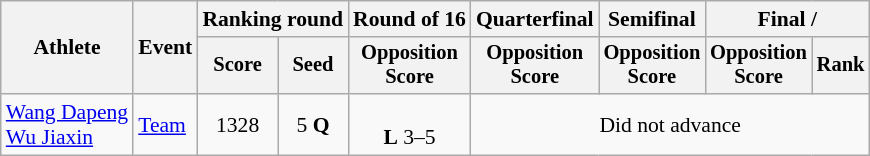<table class="wikitable" style="font-size:90%">
<tr>
<th rowspan=2>Athlete</th>
<th rowspan=2>Event</th>
<th colspan="2">Ranking round</th>
<th>Round of 16</th>
<th>Quarterfinal</th>
<th>Semifinal</th>
<th colspan="2">Final / </th>
</tr>
<tr style="font-size:95%">
<th>Score</th>
<th>Seed</th>
<th>Opposition<br>Score</th>
<th>Opposition<br>Score</th>
<th>Opposition<br>Score</th>
<th>Opposition<br>Score</th>
<th>Rank</th>
</tr>
<tr align=center>
<td align=left><a href='#'>Wang Dapeng</a><br><a href='#'>Wu Jiaxin</a></td>
<td align=left><a href='#'>Team</a></td>
<td>1328</td>
<td>5 <strong>Q</strong></td>
<td><br><strong>L</strong> 3–5</td>
<td colspan=4>Did not advance</td>
</tr>
</table>
